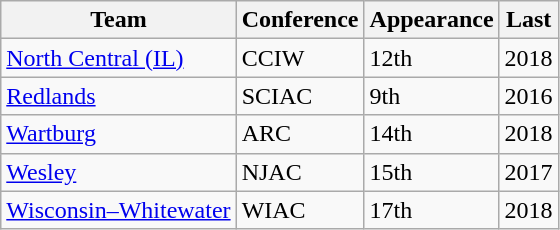<table class="wikitable sortable" style="text-align: left;">
<tr>
<th>Team</th>
<th>Conference</th>
<th data-sort-type="number">Appearance</th>
<th>Last</th>
</tr>
<tr>
<td><a href='#'>North Central (IL)</a></td>
<td>CCIW</td>
<td>12th</td>
<td>2018</td>
</tr>
<tr>
<td><a href='#'>Redlands</a></td>
<td>SCIAC</td>
<td>9th</td>
<td>2016</td>
</tr>
<tr>
<td><a href='#'>Wartburg</a></td>
<td>ARC</td>
<td>14th</td>
<td>2018</td>
</tr>
<tr>
<td><a href='#'>Wesley</a></td>
<td>NJAC</td>
<td>15th</td>
<td>2017</td>
</tr>
<tr>
<td><a href='#'>Wisconsin–Whitewater</a></td>
<td>WIAC</td>
<td>17th</td>
<td>2018</td>
</tr>
</table>
